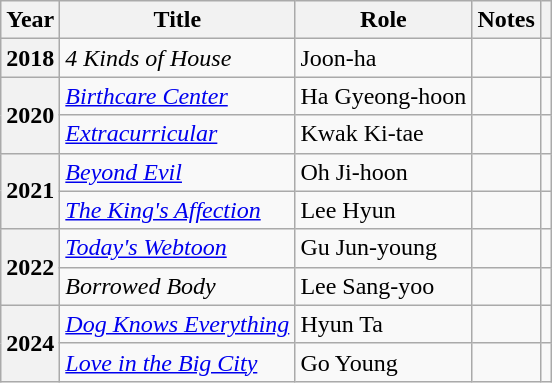<table class="wikitable plainrowheaders sortable">
<tr>
<th scope="col">Year</th>
<th scope="col">Title</th>
<th scope="col">Role</th>
<th>Notes</th>
<th scope="col" class="unsortable"></th>
</tr>
<tr>
<th scope="row">2018</th>
<td><em>4 Kinds of House</em></td>
<td>Joon-ha</td>
<td></td>
<td style="text-align:center"></td>
</tr>
<tr>
<th scope="row"  rowspan="2">2020</th>
<td><em><a href='#'>Birthcare Center</a></em></td>
<td>Ha Gyeong-hoon</td>
<td></td>
<td style="text-align:center"></td>
</tr>
<tr>
<td><em><a href='#'>Extracurricular</a></em></td>
<td>Kwak Ki-tae</td>
<td></td>
<td style="text-align:center"></td>
</tr>
<tr>
<th scope="row"  rowspan="2">2021</th>
<td><em><a href='#'>Beyond Evil</a></em></td>
<td>Oh Ji-hoon</td>
<td></td>
<td style="text-align:center"></td>
</tr>
<tr>
<td><em><a href='#'>The King's Affection</a></em></td>
<td>Lee Hyun</td>
<td></td>
<td style="text-align:center"></td>
</tr>
<tr>
<th rowspan="2" scope="row">2022</th>
<td><em><a href='#'>Today's Webtoon</a></em></td>
<td>Gu Jun-young</td>
<td></td>
<td style="text-align:center"></td>
</tr>
<tr>
<td><em>Borrowed Body</em></td>
<td>Lee Sang-yoo</td>
<td></td>
<td style="text-align:center"></td>
</tr>
<tr>
<th rowspan="2" scope="row">2024</th>
<td><em><a href='#'>Dog Knows Everything</a></em></td>
<td>Hyun Ta</td>
<td></td>
<td style="text-align:center"></td>
</tr>
<tr>
<td><em><a href='#'>Love in the Big City</a></em></td>
<td>Go Young</td>
<td></td>
<td style="text-align:center"></td>
</tr>
</table>
